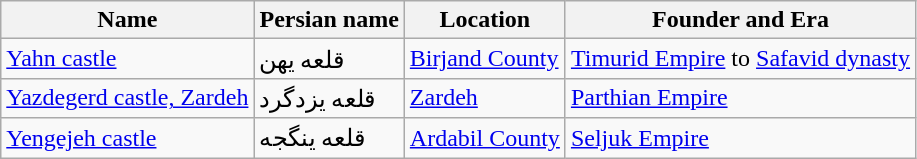<table class="wikitable">
<tr>
<th>Name</th>
<th>Persian name</th>
<th>Location</th>
<th>Founder and Era</th>
</tr>
<tr>
<td><a href='#'>Yahn castle</a></td>
<td>قلعه یهن</td>
<td><a href='#'>Birjand County</a></td>
<td><a href='#'>Timurid Empire</a> to <a href='#'>Safavid dynasty</a></td>
</tr>
<tr>
<td><a href='#'>Yazdegerd castle, Zardeh</a></td>
<td>قلعه یزدگرد</td>
<td><a href='#'>Zardeh</a></td>
<td><a href='#'>Parthian Empire</a></td>
</tr>
<tr>
<td><a href='#'>Yengejeh castle</a></td>
<td>قلعه ینگجه</td>
<td><a href='#'>Ardabil County</a></td>
<td><a href='#'>Seljuk Empire</a></td>
</tr>
</table>
